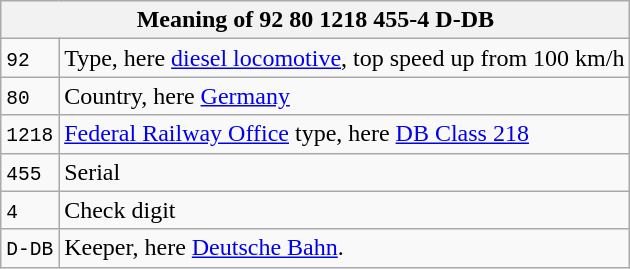<table class="wikitable">
<tr class="hintergrundfarbe6">
<th colspan="2">Meaning of 92 80 1218 455-4 D-DB</th>
</tr>
<tr valign="top">
<td><code>92</code></td>
<td>Type, here <a href='#'>diesel locomotive</a>, top speed up from 100 km/h</td>
</tr>
<tr valign="top">
<td><code>80</code></td>
<td>Country, here <a href='#'>Germany</a></td>
</tr>
<tr valign="top">
<td><code>1218</code></td>
<td><a href='#'>Federal Railway Office</a> type, here <a href='#'>DB Class 218</a></td>
</tr>
<tr valign="top">
<td><code>455</code></td>
<td>Serial</td>
</tr>
<tr valign="top">
<td><code>4</code></td>
<td>Check digit</td>
</tr>
<tr valign="top">
<td><code>D-DB</code></td>
<td>Keeper, here <a href='#'>Deutsche Bahn</a>.</td>
</tr>
</table>
